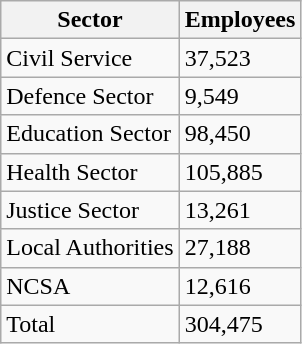<table class="wikitable sortable">
<tr>
<th>Sector</th>
<th>Employees</th>
</tr>
<tr>
<td>Civil Service</td>
<td>37,523</td>
</tr>
<tr>
<td>Defence Sector</td>
<td>9,549</td>
</tr>
<tr>
<td>Education Sector</td>
<td>98,450</td>
</tr>
<tr>
<td>Health Sector</td>
<td>105,885</td>
</tr>
<tr>
<td>Justice Sector</td>
<td>13,261</td>
</tr>
<tr>
<td>Local Authorities</td>
<td>27,188</td>
</tr>
<tr>
<td>NCSA</td>
<td>12,616</td>
</tr>
<tr>
<td>Total</td>
<td>304,475</td>
</tr>
</table>
